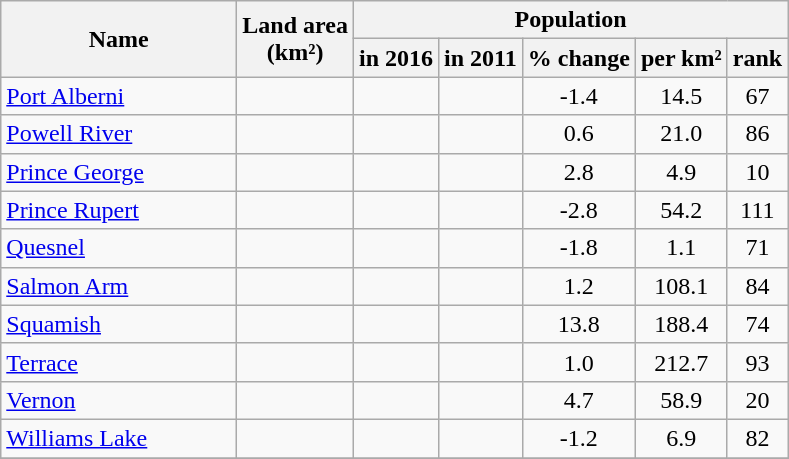<table class="wikitable" style="text-align:center;">
<tr>
<th rowspan="2" width="150px">Name</th>
<th rowspan="2">Land area<br>(km²)</th>
<th colspan="5">Population</th>
</tr>
<tr>
<th>in 2016</th>
<th>in 2011</th>
<th>% change</th>
<th>per km²</th>
<th>rank</th>
</tr>
<tr>
<td align=left><a href='#'>Port Alberni</a></td>
<td></td>
<td></td>
<td></td>
<td>-1.4</td>
<td>14.5</td>
<td>67</td>
</tr>
<tr>
<td align=left><a href='#'>Powell River</a></td>
<td></td>
<td></td>
<td></td>
<td>0.6</td>
<td>21.0</td>
<td>86</td>
</tr>
<tr>
<td align=left><a href='#'>Prince George</a></td>
<td></td>
<td></td>
<td></td>
<td>2.8</td>
<td>4.9</td>
<td>10</td>
</tr>
<tr>
<td align=left><a href='#'>Prince Rupert</a></td>
<td></td>
<td></td>
<td></td>
<td>-2.8</td>
<td>54.2</td>
<td>111</td>
</tr>
<tr>
<td align=left><a href='#'>Quesnel</a></td>
<td></td>
<td></td>
<td></td>
<td>-1.8</td>
<td>1.1</td>
<td>71</td>
</tr>
<tr>
<td align=left><a href='#'>Salmon Arm</a></td>
<td></td>
<td></td>
<td></td>
<td>1.2</td>
<td>108.1</td>
<td>84</td>
</tr>
<tr>
<td align=left><a href='#'>Squamish</a></td>
<td></td>
<td></td>
<td></td>
<td>13.8</td>
<td>188.4</td>
<td>74</td>
</tr>
<tr>
<td align=left><a href='#'>Terrace</a></td>
<td></td>
<td></td>
<td></td>
<td>1.0</td>
<td>212.7</td>
<td>93</td>
</tr>
<tr>
<td align=left><a href='#'>Vernon</a></td>
<td></td>
<td></td>
<td></td>
<td>4.7</td>
<td>58.9</td>
<td>20</td>
</tr>
<tr>
<td align=left><a href='#'>Williams Lake</a></td>
<td></td>
<td></td>
<td></td>
<td>-1.2</td>
<td>6.9</td>
<td>82</td>
</tr>
<tr>
</tr>
</table>
